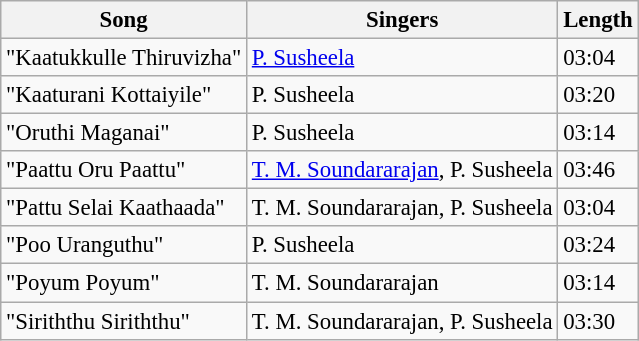<table class="wikitable" style="font-size:95%;">
<tr>
<th>Song</th>
<th>Singers</th>
<th>Length</th>
</tr>
<tr>
<td>"Kaatukkulle Thiruvizha"</td>
<td><a href='#'>P. Susheela</a></td>
<td>03:04</td>
</tr>
<tr>
<td>"Kaaturani Kottaiyile"</td>
<td>P. Susheela</td>
<td>03:20</td>
</tr>
<tr>
<td>"Oruthi Maganai"</td>
<td>P. Susheela</td>
<td>03:14</td>
</tr>
<tr>
<td>"Paattu Oru Paattu"</td>
<td><a href='#'>T. M. Soundararajan</a>, P. Susheela</td>
<td>03:46</td>
</tr>
<tr>
<td>"Pattu Selai Kaathaada"</td>
<td>T. M. Soundararajan, P. Susheela</td>
<td>03:04</td>
</tr>
<tr>
<td>"Poo Uranguthu"</td>
<td>P. Susheela</td>
<td>03:24</td>
</tr>
<tr>
<td>"Poyum Poyum"</td>
<td>T. M. Soundararajan</td>
<td>03:14</td>
</tr>
<tr>
<td>"Siriththu Siriththu"</td>
<td>T. M. Soundararajan, P. Susheela</td>
<td>03:30</td>
</tr>
</table>
